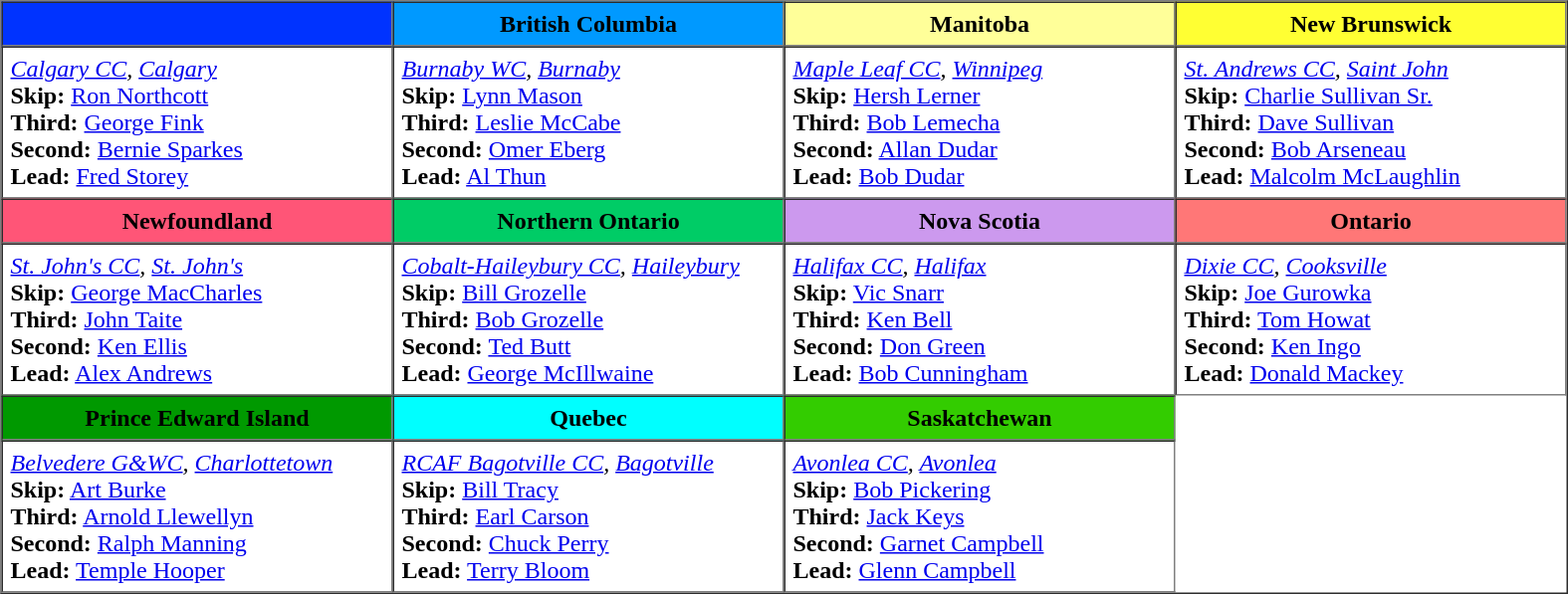<table border=1 cellpadding=5 cellspacing=0>
<tr>
<th style="background:#03f; width:200px;"></th>
<th style="background:#09f; width:200px;">British Columbia</th>
<th style="background:#ff9; width:200px;">Manitoba</th>
<th style="background:#ff3; width:250px;">New Brunswick</th>
</tr>
<tr>
<td><em><a href='#'>Calgary CC</a>, <a href='#'>Calgary</a></em><br><strong>Skip:</strong> <a href='#'>Ron Northcott</a><br>
<strong>Third:</strong> <a href='#'>George Fink</a><br>
<strong>Second:</strong> <a href='#'>Bernie Sparkes</a><br>
<strong>Lead:</strong> <a href='#'>Fred Storey</a></td>
<td><em><a href='#'>Burnaby WC</a>, <a href='#'>Burnaby</a></em><br><strong>Skip:</strong> <a href='#'>Lynn Mason</a><br>
<strong>Third:</strong> <a href='#'>Leslie McCabe</a><br>
<strong>Second:</strong> <a href='#'>Omer Eberg</a><br>
<strong>Lead:</strong> <a href='#'>Al Thun</a></td>
<td><em><a href='#'>Maple Leaf CC</a>, <a href='#'>Winnipeg</a></em><br><strong>Skip:</strong> <a href='#'>Hersh Lerner</a><br>
<strong>Third:</strong> <a href='#'>Bob Lemecha</a><br>
<strong>Second:</strong> <a href='#'>Allan Dudar</a><br>
<strong>Lead:</strong> <a href='#'>Bob Dudar</a></td>
<td><em><a href='#'>St. Andrews CC</a>, <a href='#'>Saint John</a></em><br><strong>Skip:</strong> <a href='#'>Charlie Sullivan Sr.</a><br>
<strong>Third:</strong> <a href='#'>Dave Sullivan</a><br>
<strong>Second:</strong> <a href='#'>Bob Arseneau</a><br>
<strong>Lead:</strong> <a href='#'>Malcolm McLaughlin</a></td>
</tr>
<tr>
<th style="background:#f57; width:250px;">Newfoundland</th>
<th style="background:#0c6; width:250px;">Northern Ontario</th>
<th style="background:#c9e; width:250px;">Nova Scotia</th>
<th style="background:#f77; width:250px;">Ontario</th>
</tr>
<tr>
<td><em><a href='#'>St. John's CC</a>, <a href='#'>St. John's</a></em><br><strong>Skip:</strong> <a href='#'>George MacCharles</a><br>
<strong>Third:</strong> <a href='#'>John Taite</a><br>
<strong>Second:</strong> <a href='#'>Ken Ellis</a><br>
<strong>Lead:</strong> <a href='#'>Alex Andrews</a></td>
<td><em><a href='#'>Cobalt-Haileybury CC</a>, <a href='#'>Haileybury</a></em><br><strong>Skip:</strong> <a href='#'>Bill Grozelle</a><br>
<strong>Third:</strong> <a href='#'>Bob Grozelle</a><br>
<strong>Second:</strong> <a href='#'>Ted Butt</a><br>
<strong>Lead:</strong> <a href='#'>George McIllwaine</a></td>
<td><em><a href='#'>Halifax CC</a>, <a href='#'>Halifax</a></em><br><strong>Skip:</strong> <a href='#'>Vic Snarr</a><br>
<strong>Third:</strong> <a href='#'>Ken Bell</a><br>
<strong>Second:</strong> <a href='#'>Don Green</a><br>
<strong>Lead:</strong> <a href='#'>Bob Cunningham</a></td>
<td><em><a href='#'>Dixie CC</a>, <a href='#'>Cooksville</a></em><br><strong>Skip:</strong> <a href='#'>Joe Gurowka</a><br>
<strong>Third:</strong> <a href='#'>Tom Howat</a><br>
<strong>Second:</strong> <a href='#'>Ken Ingo</a><br>
<strong>Lead:</strong> <a href='#'>Donald Mackey</a></td>
</tr>
<tr>
<th style="background:#090; width:250px;">Prince Edward Island</th>
<th style="background:#0ff; width:200px;">Quebec</th>
<th style="background:#3c0; width:200px;">Saskatchewan</th>
</tr>
<tr>
<td><em><a href='#'>Belvedere G&WC</a>, <a href='#'>Charlottetown</a></em><br><strong>Skip:</strong> <a href='#'>Art Burke</a><br>
<strong>Third:</strong> <a href='#'>Arnold Llewellyn</a><br>
<strong>Second:</strong> <a href='#'>Ralph Manning</a><br>
<strong>Lead:</strong> <a href='#'>Temple Hooper</a></td>
<td><em><a href='#'>RCAF Bagotville CC</a>, <a href='#'>Bagotville</a></em><br><strong>Skip:</strong> <a href='#'>Bill Tracy</a><br>
<strong>Third:</strong> <a href='#'>Earl Carson</a><br>
<strong>Second:</strong> <a href='#'>Chuck Perry</a><br>
<strong>Lead:</strong> <a href='#'>Terry Bloom</a></td>
<td><em><a href='#'>Avonlea CC</a>, <a href='#'>Avonlea</a></em><br><strong>Skip:</strong> <a href='#'>Bob Pickering</a><br>
<strong>Third:</strong> <a href='#'>Jack Keys</a><br>
<strong>Second:</strong> <a href='#'>Garnet Campbell</a><br>
<strong>Lead:</strong> <a href='#'>Glenn Campbell</a></td>
</tr>
</table>
